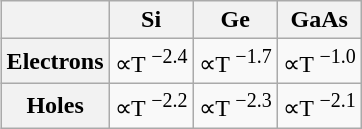<table class="wikitable" style="float:right; text-align:center;">
<tr>
<th></th>
<th>Si</th>
<th>Ge</th>
<th>GaAs</th>
</tr>
<tr>
<th>Electrons</th>
<td>∝T <sup>−2.4</sup></td>
<td>∝T <sup>−1.7</sup></td>
<td>∝T <sup>−1.0</sup></td>
</tr>
<tr>
<th>Holes</th>
<td>∝T <sup>−2.2</sup></td>
<td>∝T <sup>−2.3</sup></td>
<td>∝T <sup>−2.1</sup></td>
</tr>
</table>
